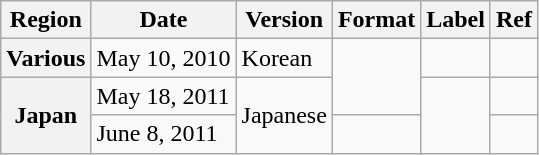<table class="wikitable plainrowheaders">
<tr>
<th scope="col">Region</th>
<th scope="col">Date</th>
<th scope="col">Version</th>
<th scope="col">Format</th>
<th scope="col">Label</th>
<th scope="col">Ref</th>
</tr>
<tr>
<th scope="row">Various</th>
<td>May 10, 2010</td>
<td>Korean</td>
<td rowspan="2"></td>
<td></td>
<td></td>
</tr>
<tr>
<th rowspan="2" scope="row">Japan</th>
<td>May 18, 2011</td>
<td rowspan="2">Japanese</td>
<td rowspan="2"></td>
<td></td>
</tr>
<tr>
<td>June 8, 2011</td>
<td></td>
<td></td>
</tr>
</table>
